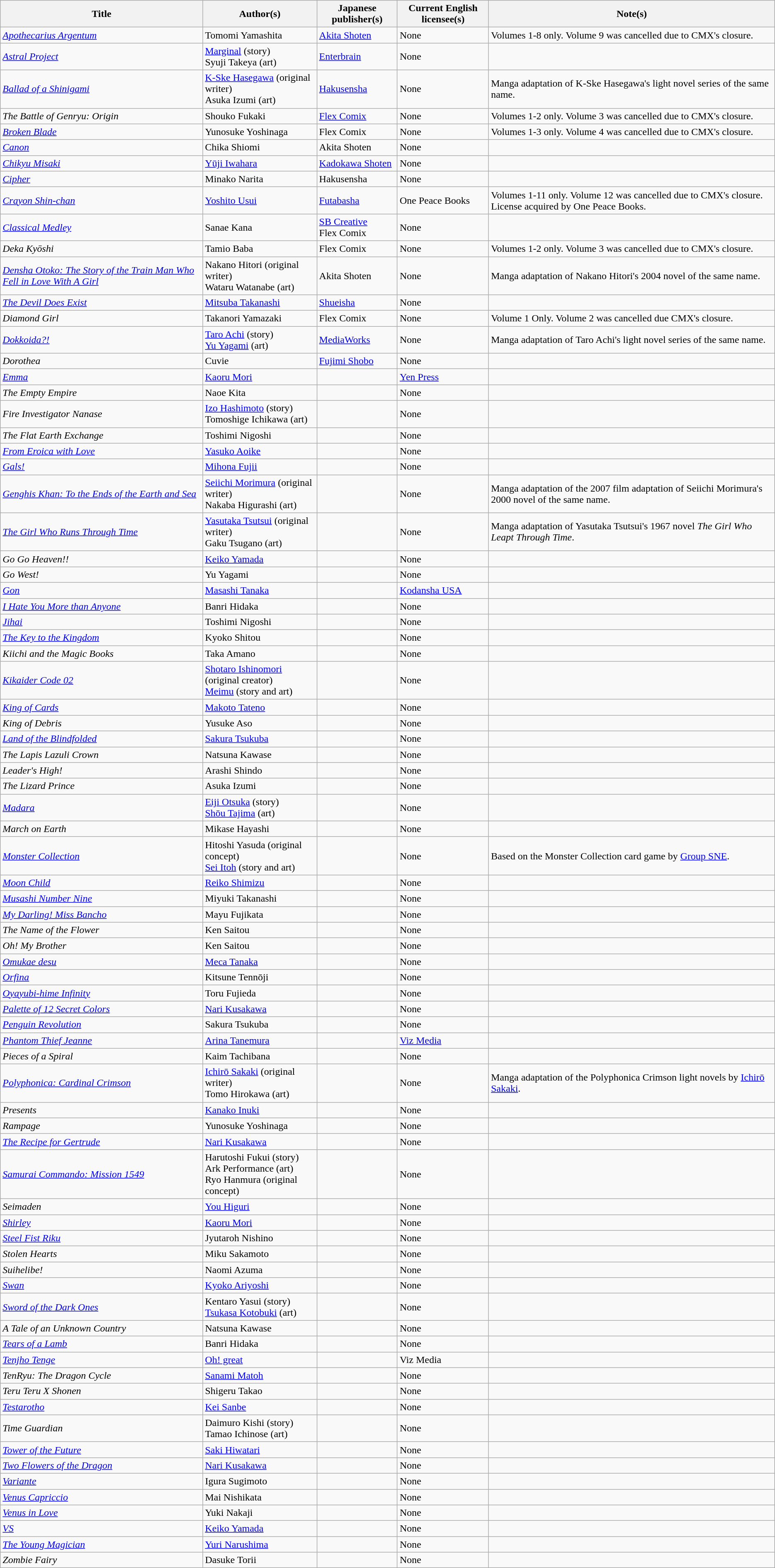<table class="wikitable sortable">
<tr>
<th>Title</th>
<th>Author(s)</th>
<th>Japanese publisher(s)</th>
<th>Current English licensee(s)</th>
<th>Note(s)</th>
</tr>
<tr>
<td><em><a href='#'>Apothecarius Argentum</a></em></td>
<td>Tomomi Yamashita</td>
<td><a href='#'>Akita Shoten</a></td>
<td>None</td>
<td>Volumes 1-8 only. Volume 9 was cancelled due to CMX's closure.</td>
</tr>
<tr>
<td><em><a href='#'>Astral Project</a></em></td>
<td><a href='#'>Marginal</a> (story) <br> Syuji Takeya (art)</td>
<td><a href='#'>Enterbrain</a></td>
<td>None</td>
<td></td>
</tr>
<tr>
<td><em><a href='#'>Ballad of a Shinigami</a></em></td>
<td><a href='#'>K-Ske Hasegawa</a> (original writer) <br> Asuka Izumi (art)</td>
<td><a href='#'>Hakusensha</a></td>
<td>None</td>
<td>Manga adaptation of K-Ske Hasegawa's light novel series of the same name.</td>
</tr>
<tr>
<td><em>The Battle of Genryu: Origin</em></td>
<td>Shouko Fukaki</td>
<td><a href='#'>Flex Comix</a></td>
<td>None</td>
<td>Volumes 1-2 only. Volume 3 was cancelled due to CMX's closure.</td>
</tr>
<tr>
<td><em><a href='#'>Broken Blade</a></em></td>
<td>Yunosuke Yoshinaga</td>
<td>Flex Comix</td>
<td>None</td>
<td>Volumes 1-3 only. Volume 4 was cancelled due to CMX's closure.</td>
</tr>
<tr>
<td><em><a href='#'>Canon</a></em></td>
<td>Chika Shiomi</td>
<td>Akita Shoten</td>
<td>None</td>
<td></td>
</tr>
<tr>
<td><em><a href='#'>Chikyu Misaki</a></em></td>
<td><a href='#'>Yūji Iwahara</a></td>
<td><a href='#'>Kadokawa Shoten</a></td>
<td>None</td>
<td></td>
</tr>
<tr>
<td><em><a href='#'>Cipher</a></em></td>
<td>Minako Narita</td>
<td>Hakusensha</td>
<td>None</td>
<td></td>
</tr>
<tr>
<td><em><a href='#'>Crayon Shin-chan</a></em></td>
<td><a href='#'>Yoshito Usui</a></td>
<td><a href='#'>Futabasha</a></td>
<td>One Peace Books</td>
<td>Volumes 1-11 only. Volume 12 was cancelled due to CMX's closure. License acquired by One Peace Books.</td>
</tr>
<tr>
<td><em><a href='#'>Classical Medley</a></em></td>
<td>Sanae Kana</td>
<td><a href='#'>SB Creative</a> <br> Flex Comix</td>
<td>None</td>
<td></td>
</tr>
<tr>
<td><em>Deka Kyōshi</em></td>
<td>Tamio Baba</td>
<td>Flex Comix</td>
<td>None</td>
<td>Volumes 1-2 only. Volume 3 was cancelled due to CMX's closure.</td>
</tr>
<tr>
<td><em><a href='#'>Densha Otoko: The Story of the Train Man Who Fell in Love With A Girl</a></em></td>
<td>Nakano Hitori (original writer) <br> Wataru Watanabe (art)</td>
<td>Akita Shoten</td>
<td>None</td>
<td>Manga adaptation of Nakano Hitori's 2004 novel of the same name.</td>
</tr>
<tr>
<td><em><a href='#'>The Devil Does Exist</a></em></td>
<td><a href='#'>Mitsuba Takanashi</a></td>
<td><a href='#'>Shueisha</a></td>
<td>None</td>
<td></td>
</tr>
<tr>
<td><em>Diamond Girl</em></td>
<td>Takanori Yamazaki</td>
<td>Flex Comix</td>
<td>None</td>
<td>Volume 1 Only. Volume 2 was cancelled due  CMX's closure.</td>
</tr>
<tr>
<td><em><a href='#'>Dokkoida?!</a></em></td>
<td><a href='#'>Taro Achi</a> (story) <br> <a href='#'>Yu Yagami</a> (art)</td>
<td><a href='#'>MediaWorks</a></td>
<td>None</td>
<td>Manga adaptation of Taro Achi's light novel series of the same name.</td>
</tr>
<tr>
<td><em>Dorothea</em></td>
<td>Cuvie</td>
<td><a href='#'>Fujimi Shobo</a></td>
<td>None</td>
<td></td>
</tr>
<tr>
<td><em><a href='#'>Emma</a></em></td>
<td><a href='#'>Kaoru Mori</a></td>
<td></td>
<td><a href='#'>Yen Press</a></td>
<td></td>
</tr>
<tr>
<td><em>The Empty Empire</em></td>
<td>Naoe Kita</td>
<td></td>
<td>None</td>
<td></td>
</tr>
<tr>
<td><em>Fire Investigator Nanase</em></td>
<td><a href='#'>Izo Hashimoto</a> (story) <br> Tomoshige Ichikawa (art)</td>
<td></td>
<td>None</td>
<td></td>
</tr>
<tr>
<td><em>The Flat Earth Exchange</em></td>
<td>Toshimi Nigoshi</td>
<td></td>
<td>None</td>
<td></td>
</tr>
<tr>
<td><em><a href='#'>From Eroica with Love</a></em></td>
<td><a href='#'>Yasuko Aoike</a></td>
<td></td>
<td>None</td>
<td></td>
</tr>
<tr>
<td><em><a href='#'>Gals!</a></em></td>
<td><a href='#'>Mihona Fujii</a></td>
<td></td>
<td>None</td>
<td></td>
</tr>
<tr>
<td><em><a href='#'>Genghis Khan: To the Ends of the Earth and Sea</a></em></td>
<td><a href='#'>Seiichi Morimura</a> (original writer) <br> Nakaba Higurashi (art)</td>
<td></td>
<td>None</td>
<td>Manga adaptation of the 2007 film adaptation of Seiichi Morimura's 2000 novel of the same name.</td>
</tr>
<tr>
<td><em><a href='#'>The Girl Who Runs Through Time</a></em></td>
<td><a href='#'>Yasutaka Tsutsui</a> (original writer) <br> Gaku Tsugano (art)</td>
<td></td>
<td>None</td>
<td>Manga adaptation of Yasutaka Tsutsui's 1967 novel <em>The Girl Who Leapt Through Time</em>.</td>
</tr>
<tr>
<td><em>Go Go Heaven!!</em></td>
<td><a href='#'>Keiko Yamada</a></td>
<td></td>
<td>None</td>
<td></td>
</tr>
<tr>
<td><em>Go West!</em></td>
<td>Yu Yagami</td>
<td></td>
<td>None</td>
<td></td>
</tr>
<tr>
<td><em><a href='#'>Gon</a></em></td>
<td><a href='#'>Masashi Tanaka</a></td>
<td></td>
<td><a href='#'>Kodansha USA</a></td>
<td></td>
</tr>
<tr>
<td><em><a href='#'>I Hate You More than Anyone</a></em></td>
<td>Banri Hidaka</td>
<td></td>
<td>None</td>
<td></td>
</tr>
<tr>
<td><em><a href='#'>Jihai</a></em></td>
<td>Toshimi Nigoshi</td>
<td></td>
<td>None</td>
<td></td>
</tr>
<tr>
<td><em><a href='#'>The Key to the Kingdom</a></em></td>
<td>Kyoko Shitou</td>
<td></td>
<td>None</td>
<td></td>
</tr>
<tr>
<td><em>Kiichi and the Magic Books</em></td>
<td>Taka Amano</td>
<td></td>
<td>None</td>
<td></td>
</tr>
<tr>
<td><em><a href='#'>Kikaider Code 02</a></em></td>
<td><a href='#'>Shotaro Ishinomori</a> (original creator) <br> <a href='#'>Meimu</a> (story and art)</td>
<td></td>
<td>None</td>
<td></td>
</tr>
<tr>
<td><em><a href='#'>King of Cards</a></em></td>
<td><a href='#'>Makoto Tateno</a></td>
<td></td>
<td>None</td>
<td></td>
</tr>
<tr>
<td><em>King of Debris</em></td>
<td>Yusuke Aso</td>
<td></td>
<td>None</td>
<td></td>
</tr>
<tr>
<td><em><a href='#'>Land of the Blindfolded</a></em></td>
<td><a href='#'>Sakura Tsukuba</a></td>
<td></td>
<td>None</td>
<td></td>
</tr>
<tr>
<td><em>The Lapis Lazuli Crown</em></td>
<td>Natsuna Kawase</td>
<td></td>
<td>None</td>
<td></td>
</tr>
<tr>
<td><em>Leader's High!</em></td>
<td>Arashi Shindo</td>
<td></td>
<td>None</td>
<td></td>
</tr>
<tr>
<td><em>The Lizard Prince</em></td>
<td>Asuka Izumi</td>
<td></td>
<td>None</td>
<td></td>
</tr>
<tr>
<td><em><a href='#'>Madara</a></em></td>
<td><a href='#'>Eiji Otsuka</a> (story) <br> <a href='#'>Shōu Tajima</a> (art)</td>
<td></td>
<td>None</td>
<td></td>
</tr>
<tr>
<td><em>March on Earth</em></td>
<td>Mikase Hayashi</td>
<td></td>
<td>None</td>
<td></td>
</tr>
<tr>
<td><em><a href='#'>Monster Collection</a></em></td>
<td>Hitoshi Yasuda (original concept) <br> <a href='#'>Sei Itoh</a> (story and art)</td>
<td></td>
<td>None</td>
<td>Based on the Monster Collection card game by <a href='#'>Group SNE</a>.</td>
</tr>
<tr>
<td><em><a href='#'>Moon Child</a></em></td>
<td><a href='#'>Reiko Shimizu</a></td>
<td></td>
<td>None</td>
<td></td>
</tr>
<tr>
<td><em><a href='#'>Musashi Number Nine</a></em></td>
<td>Miyuki Takanashi</td>
<td></td>
<td>None</td>
<td></td>
</tr>
<tr>
<td><em><a href='#'>My Darling! Miss Bancho</a></em></td>
<td>Mayu Fujikata</td>
<td></td>
<td>None</td>
<td></td>
</tr>
<tr>
<td><em>The Name of the Flower</em></td>
<td>Ken Saitou</td>
<td></td>
<td>None</td>
<td></td>
</tr>
<tr>
<td><em>Oh! My Brother</em></td>
<td>Ken Saitou</td>
<td></td>
<td>None</td>
<td></td>
</tr>
<tr>
<td><em><a href='#'>Omukae desu</a></em></td>
<td><a href='#'>Meca Tanaka</a></td>
<td></td>
<td>None</td>
<td></td>
</tr>
<tr>
<td><em><a href='#'>Orfina</a></em></td>
<td>Kitsune Tennōji</td>
<td></td>
<td>None</td>
<td></td>
</tr>
<tr>
<td><em><a href='#'>Oyayubi-hime Infinity</a></em></td>
<td>Toru Fujieda</td>
<td></td>
<td>None</td>
<td></td>
</tr>
<tr>
<td><em><a href='#'>Palette of 12 Secret Colors</a></em></td>
<td><a href='#'>Nari Kusakawa</a></td>
<td></td>
<td>None</td>
<td></td>
</tr>
<tr>
<td><em><a href='#'>Penguin Revolution</a></em></td>
<td>Sakura Tsukuba</td>
<td></td>
<td>None</td>
<td></td>
</tr>
<tr>
<td><em><a href='#'>Phantom Thief Jeanne</a></em></td>
<td><a href='#'>Arina Tanemura</a></td>
<td></td>
<td><a href='#'>Viz Media</a></td>
<td></td>
</tr>
<tr>
<td><em>Pieces of a Spiral</em></td>
<td>Kaim Tachibana</td>
<td></td>
<td>None</td>
<td></td>
</tr>
<tr>
<td><em><a href='#'>Polyphonica: Cardinal Crimson</a></em></td>
<td><a href='#'>Ichirō Sakaki</a> (original writer) <br> Tomo Hirokawa (art)</td>
<td></td>
<td>None</td>
<td>Manga adaptation of the Polyphonica Crimson light novels by <a href='#'>Ichirō Sakaki</a>.</td>
</tr>
<tr>
<td><em>Presents</em></td>
<td><a href='#'>Kanako Inuki</a></td>
<td></td>
<td>None</td>
<td></td>
</tr>
<tr>
<td><em>Rampage</em></td>
<td>Yunosuke Yoshinaga</td>
<td></td>
<td>None</td>
<td></td>
</tr>
<tr>
<td><em><a href='#'>The Recipe for Gertrude</a></em></td>
<td><a href='#'>Nari Kusakawa</a></td>
<td></td>
<td>None</td>
<td></td>
</tr>
<tr>
<td><em><a href='#'>Samurai Commando: Mission 1549</a></em></td>
<td>Harutoshi Fukui (story) <br> Ark Performance (art) <br> Ryo Hanmura (original concept)</td>
<td></td>
<td>None</td>
<td></td>
</tr>
<tr>
<td><em>Seimaden</em></td>
<td><a href='#'>You Higuri</a></td>
<td></td>
<td>None</td>
<td></td>
</tr>
<tr>
<td><em><a href='#'>Shirley</a></em></td>
<td><a href='#'>Kaoru Mori</a></td>
<td></td>
<td>None</td>
<td></td>
</tr>
<tr>
<td><em><a href='#'>Steel Fist Riku</a></em></td>
<td>Jyutaroh Nishino</td>
<td></td>
<td>None</td>
<td></td>
</tr>
<tr>
<td><em>Stolen Hearts</em></td>
<td>Miku Sakamoto</td>
<td></td>
<td>None</td>
<td></td>
</tr>
<tr>
<td><em>Suihelibe!</em></td>
<td>Naomi Azuma</td>
<td></td>
<td>None</td>
<td></td>
</tr>
<tr>
<td><em><a href='#'>Swan</a></em></td>
<td><a href='#'>Kyoko Ariyoshi</a></td>
<td></td>
<td>None</td>
<td></td>
</tr>
<tr>
<td><em><a href='#'>Sword of the Dark Ones</a></em></td>
<td>Kentaro Yasui (story) <br> <a href='#'>Tsukasa Kotobuki</a> (art)</td>
<td></td>
<td>None</td>
<td></td>
</tr>
<tr>
<td><em>A Tale of an Unknown Country</em></td>
<td>Natsuna Kawase</td>
<td></td>
<td>None</td>
<td></td>
</tr>
<tr>
<td><em><a href='#'>Tears of a Lamb</a></em></td>
<td>Banri Hidaka</td>
<td></td>
<td>None</td>
<td></td>
</tr>
<tr>
<td><em><a href='#'>Tenjho Tenge</a></em></td>
<td><a href='#'>Oh! great</a></td>
<td></td>
<td>Viz Media</td>
<td></td>
</tr>
<tr>
<td><em>TenRyu: The Dragon Cycle</em></td>
<td><a href='#'>Sanami Matoh</a></td>
<td></td>
<td>None</td>
<td></td>
</tr>
<tr>
<td><em>Teru Teru X Shonen</em></td>
<td>Shigeru Takao</td>
<td></td>
<td>None</td>
<td></td>
</tr>
<tr>
<td><em><a href='#'>Testarotho</a></em></td>
<td><a href='#'>Kei Sanbe</a></td>
<td></td>
<td>None</td>
<td></td>
</tr>
<tr>
<td><em>Time Guardian</em></td>
<td>Daimuro Kishi (story) <br> Tamao Ichinose (art)</td>
<td></td>
<td>None</td>
<td></td>
</tr>
<tr>
<td><em><a href='#'>Tower of the Future</a></em></td>
<td><a href='#'>Saki Hiwatari</a></td>
<td></td>
<td>None</td>
<td></td>
</tr>
<tr>
<td><em><a href='#'>Two Flowers of the Dragon</a></em></td>
<td><a href='#'>Nari Kusakawa</a></td>
<td></td>
<td>None</td>
<td></td>
</tr>
<tr>
<td><em><a href='#'>Variante</a></em></td>
<td>Igura Sugimoto</td>
<td></td>
<td>None</td>
<td></td>
</tr>
<tr>
<td><em><a href='#'>Venus Capriccio</a></em></td>
<td>Mai Nishikata</td>
<td></td>
<td>None</td>
<td></td>
</tr>
<tr>
<td><em><a href='#'>Venus in Love</a></em></td>
<td>Yuki Nakaji</td>
<td></td>
<td>None</td>
<td></td>
</tr>
<tr>
<td><em><a href='#'>VS</a></em></td>
<td><a href='#'>Keiko Yamada</a></td>
<td></td>
<td>None</td>
<td></td>
</tr>
<tr>
<td><em><a href='#'>The Young Magician</a></em></td>
<td><a href='#'>Yuri Narushima</a></td>
<td></td>
<td>None</td>
<td></td>
</tr>
<tr>
<td><em>Zombie Fairy</em></td>
<td>Dasuke Torii</td>
<td></td>
<td>None</td>
<td></td>
</tr>
</table>
